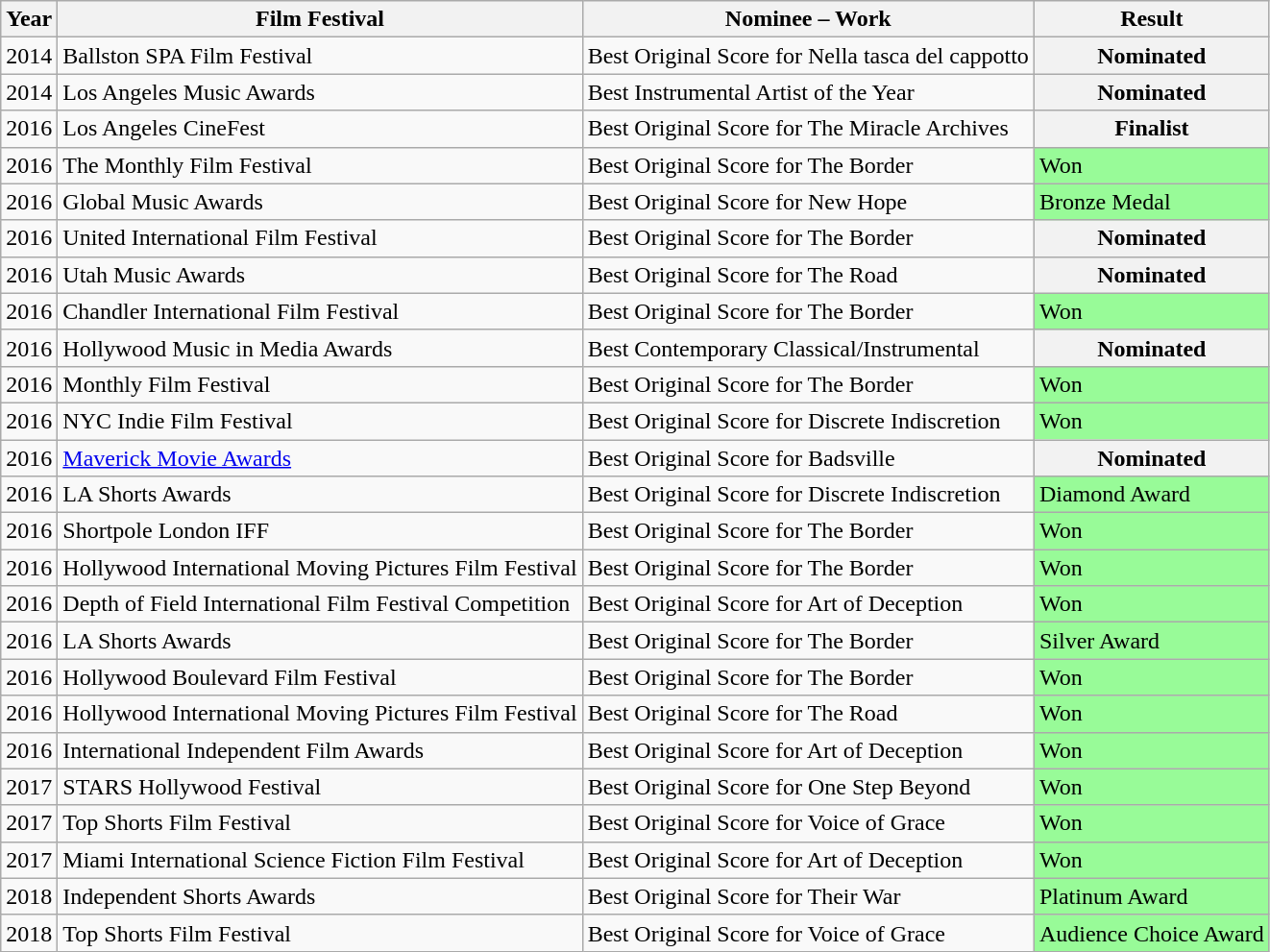<table class="wikitable">
<tr>
<th>Year</th>
<th>Film Festival</th>
<th>Nominee – Work</th>
<th>Result</th>
</tr>
<tr>
<td>2014</td>
<td>Ballston SPA Film Festival</td>
<td>Best Original Score for Nella tasca del cappotto</td>
<th>Nominated</th>
</tr>
<tr>
<td>2014</td>
<td>Los Angeles Music Awards</td>
<td>Best Instrumental Artist of the Year</td>
<th>Nominated</th>
</tr>
<tr>
<td>2016</td>
<td>Los Angeles CineFest</td>
<td>Best Original Score for The Miracle Archives</td>
<th>Finalist</th>
</tr>
<tr>
<td>2016</td>
<td>The Monthly Film Festival</td>
<td>Best Original Score for The Border</td>
<td style="background:#98FB98">Won</td>
</tr>
<tr>
<td>2016</td>
<td>Global Music Awards</td>
<td>Best Original Score for New Hope</td>
<td style="background:#98FB98">Bronze Medal</td>
</tr>
<tr>
<td>2016</td>
<td>United International Film Festival</td>
<td>Best Original Score for The Border</td>
<th>Nominated</th>
</tr>
<tr>
<td>2016</td>
<td>Utah Music Awards</td>
<td>Best Original Score for The Road</td>
<th>Nominated</th>
</tr>
<tr>
<td>2016</td>
<td>Chandler International Film Festival</td>
<td>Best Original Score for The Border</td>
<td style="background:#98FB98">Won</td>
</tr>
<tr>
<td>2016</td>
<td>Hollywood Music in Media Awards</td>
<td>Best Contemporary Classical/Instrumental</td>
<th>Nominated</th>
</tr>
<tr>
<td>2016</td>
<td>Monthly Film Festival</td>
<td>Best Original Score for The Border</td>
<td style="background:#98FB98">Won</td>
</tr>
<tr>
<td>2016</td>
<td>NYC Indie Film Festival</td>
<td>Best Original Score for Discrete Indiscretion</td>
<td style="background:#98FB98">Won</td>
</tr>
<tr>
<td>2016</td>
<td><a href='#'>Maverick Movie Awards</a></td>
<td>Best Original Score for Badsville</td>
<th>Nominated</th>
</tr>
<tr>
<td>2016</td>
<td>LA Shorts Awards</td>
<td>Best Original Score for Discrete Indiscretion</td>
<td style="background:#98FB98">Diamond Award</td>
</tr>
<tr>
<td>2016</td>
<td>Shortpole London IFF</td>
<td>Best Original Score for The Border</td>
<td style="background:#98FB98">Won</td>
</tr>
<tr>
<td>2016</td>
<td>Hollywood International Moving Pictures Film Festival</td>
<td>Best Original Score for The Border</td>
<td style="background:#98FB98">Won</td>
</tr>
<tr>
<td>2016</td>
<td>Depth of Field International Film Festival Competition</td>
<td>Best Original Score for Art of Deception</td>
<td style="background:#98FB98">Won</td>
</tr>
<tr>
<td>2016</td>
<td>LA Shorts Awards</td>
<td>Best Original Score for The Border</td>
<td style="background:#98FB98">Silver Award</td>
</tr>
<tr>
<td>2016</td>
<td>Hollywood Boulevard Film Festival</td>
<td>Best Original Score for The Border</td>
<td style="background:#98FB98">Won</td>
</tr>
<tr>
<td>2016</td>
<td>Hollywood International Moving Pictures Film Festival</td>
<td>Best Original Score for The Road</td>
<td style="background:#98FB98">Won</td>
</tr>
<tr>
<td>2016</td>
<td>International Independent Film Awards</td>
<td>Best Original Score for Art of Deception</td>
<td style="background:#98FB98">Won</td>
</tr>
<tr>
<td>2017</td>
<td>STARS Hollywood Festival</td>
<td>Best Original Score for One Step Beyond</td>
<td style="background:#98FB98">Won</td>
</tr>
<tr>
<td>2017</td>
<td>Top Shorts Film Festival</td>
<td>Best Original Score for Voice of Grace</td>
<td style="background:#98FB98">Won</td>
</tr>
<tr>
<td>2017</td>
<td>Miami International Science Fiction Film Festival</td>
<td>Best Original Score for Art of Deception</td>
<td style="background:#98FB98">Won</td>
</tr>
<tr>
<td>2018</td>
<td>Independent Shorts Awards</td>
<td>Best Original Score for Their War</td>
<td style="background:#98FB98">Platinum Award</td>
</tr>
<tr>
<td>2018</td>
<td>Top Shorts Film Festival</td>
<td>Best Original Score for Voice of Grace</td>
<td style="background:#98FB98">Audience Choice Award</td>
</tr>
</table>
